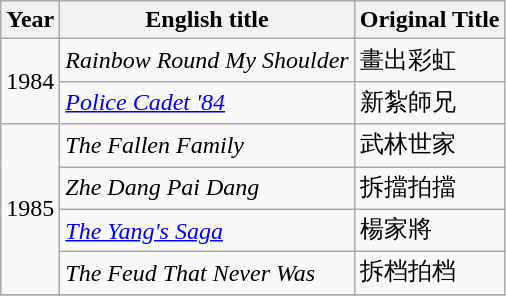<table class="wikitable sortable">
<tr>
<th>Year</th>
<th>English title</th>
<th>Original Title</th>
</tr>
<tr>
<td rowspan=2>1984</td>
<td><em>Rainbow Round My Shoulder</em></td>
<td>畫出彩虹</td>
</tr>
<tr>
<td><em><a href='#'>Police Cadet '84</a></em></td>
<td>新紮師兄</td>
</tr>
<tr>
<td rowspan=4>1985</td>
<td><em>The Fallen Family</em></td>
<td>武林世家</td>
</tr>
<tr>
<td><em>Zhe Dang Pai Dang</em></td>
<td>拆擋拍擋</td>
</tr>
<tr>
<td><em><a href='#'>The Yang's Saga</a></em></td>
<td>楊家將</td>
</tr>
<tr>
<td><em>The Feud That Never Was</em></td>
<td>拆档拍档</td>
</tr>
<tr>
</tr>
</table>
